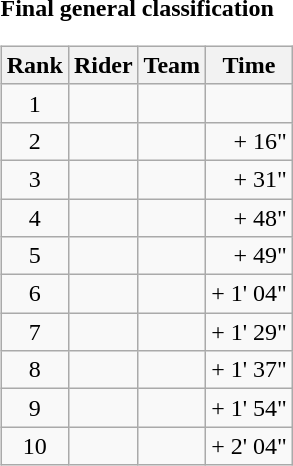<table>
<tr>
<td><strong>Final general classification</strong><br><table class="wikitable">
<tr>
<th scope="col">Rank</th>
<th scope="col">Rider</th>
<th scope="col">Team</th>
<th scope="col">Time</th>
</tr>
<tr>
<td style="text-align:center;">1</td>
<td>  </td>
<td></td>
<td style="text-align:right;"></td>
</tr>
<tr>
<td style="text-align:center;">2</td>
<td></td>
<td></td>
<td style="text-align:right;">+ 16"</td>
</tr>
<tr>
<td style="text-align:center;">3</td>
<td></td>
<td></td>
<td style="text-align:right;">+ 31"</td>
</tr>
<tr>
<td style="text-align:center;">4</td>
<td> </td>
<td></td>
<td style="text-align:right;">+ 48"</td>
</tr>
<tr>
<td style="text-align:center;">5</td>
<td></td>
<td></td>
<td style="text-align:right;">+ 49"</td>
</tr>
<tr>
<td style="text-align:center;">6</td>
<td></td>
<td></td>
<td style="text-align:right;">+ 1' 04"</td>
</tr>
<tr>
<td style="text-align:center;">7</td>
<td></td>
<td></td>
<td style="text-align:right;">+ 1' 29"</td>
</tr>
<tr>
<td style="text-align:center;">8</td>
<td></td>
<td></td>
<td style="text-align:right;">+ 1' 37"</td>
</tr>
<tr>
<td style="text-align:center;">9</td>
<td></td>
<td></td>
<td style="text-align:right;">+ 1' 54"</td>
</tr>
<tr>
<td style="text-align:center;">10</td>
<td></td>
<td></td>
<td style="text-align:right;">+ 2' 04"</td>
</tr>
</table>
</td>
</tr>
</table>
